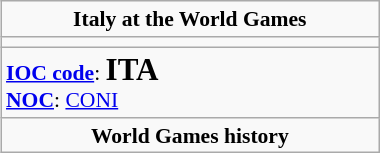<table class="wikitable" width=20% style="float:right; font-size:90%; text-align:left;">
<tr>
<td align=center><strong>Italy at the World Games</strong></td>
</tr>
<tr>
<td align=center valign=center></td>
</tr>
<tr>
<td><strong><a href='#'>IOC code</a></strong>: <big><big><strong>ITA</strong></big> </big> <br><strong><a href='#'>NOC</a></strong>: <a href='#'>CONI</a></td>
</tr>
<tr>
<td align=center><strong>World Games history</strong> </td>
</tr>
</table>
